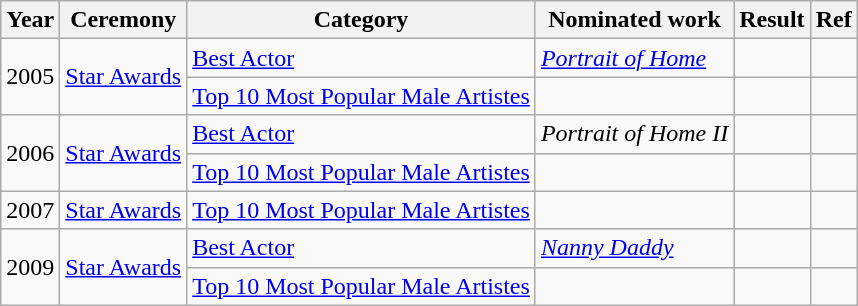<table class="wikitable sortable">
<tr>
<th>Year</th>
<th>Ceremony</th>
<th>Category</th>
<th>Nominated work</th>
<th>Result</th>
<th>Ref</th>
</tr>
<tr>
<td rowspan="2">2005</td>
<td rowspan="2"><a href='#'>Star Awards</a></td>
<td><a href='#'>Best Actor</a></td>
<td><em><a href='#'>Portrait of Home</a></em></td>
<td></td>
<td></td>
</tr>
<tr>
<td><a href='#'>Top 10 Most Popular Male Artistes</a></td>
<td></td>
<td></td>
<td></td>
</tr>
<tr>
<td rowspan="2">2006</td>
<td rowspan="2"><a href='#'>Star Awards</a></td>
<td><a href='#'>Best Actor</a></td>
<td><em>Portrait of Home II</em></td>
<td></td>
<td></td>
</tr>
<tr>
<td><a href='#'>Top 10 Most Popular Male Artistes</a></td>
<td></td>
<td></td>
<td></td>
</tr>
<tr>
<td>2007</td>
<td><a href='#'>Star Awards</a></td>
<td><a href='#'>Top 10 Most Popular Male Artistes</a></td>
<td></td>
<td></td>
<td></td>
</tr>
<tr>
<td rowspan="2">2009</td>
<td rowspan="2"><a href='#'>Star Awards</a></td>
<td><a href='#'>Best Actor</a></td>
<td><em><a href='#'>Nanny Daddy</a></em></td>
<td></td>
<td></td>
</tr>
<tr>
<td><a href='#'>Top 10 Most Popular Male Artistes</a></td>
<td></td>
<td></td>
<td></td>
</tr>
</table>
